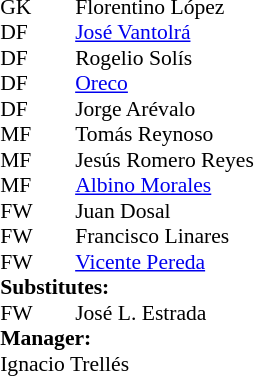<table cellspacing="0" cellpadding="0" style="font-size:90%; margin:0.2em auto;">
<tr>
<th width="25"></th>
<th width="25"></th>
</tr>
<tr>
<td>GK</td>
<td></td>
<td> Florentino López</td>
</tr>
<tr>
<td>DF</td>
<td></td>
<td> <a href='#'>José Vantolrá</a></td>
</tr>
<tr>
<td>DF</td>
<td></td>
<td> Rogelio Solís</td>
</tr>
<tr>
<td>DF</td>
<td></td>
<td> <a href='#'>Oreco</a></td>
</tr>
<tr>
<td>DF</td>
<td></td>
<td> Jorge Arévalo</td>
</tr>
<tr>
<td>MF</td>
<td></td>
<td> Tomás Reynoso</td>
<td></td>
<td></td>
</tr>
<tr>
<td>MF</td>
<td></td>
<td> Jesús Romero Reyes</td>
</tr>
<tr>
<td>MF</td>
<td></td>
<td> <a href='#'>Albino Morales</a></td>
</tr>
<tr>
<td>FW</td>
<td></td>
<td> Juan Dosal</td>
</tr>
<tr>
<td>FW</td>
<td></td>
<td> Francisco Linares</td>
</tr>
<tr>
<td>FW</td>
<td></td>
<td> <a href='#'>Vicente Pereda</a></td>
</tr>
<tr>
<td colspan=3><strong>Substitutes:</strong></td>
</tr>
<tr>
<td>FW</td>
<td></td>
<td> José L. Estrada</td>
<td></td>
<td></td>
</tr>
<tr>
<td colspan=3><strong>Manager:</strong></td>
</tr>
<tr>
<td colspan=5> Ignacio Trellés</td>
</tr>
</table>
